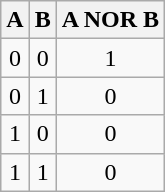<table class="wikitable"N-type metal–oxide–semiconductor logic uses n-type field-effect transistors (MOSFETs) to implement logic gates and other digital circuits. These nMOS transistors operate by creating an inversion layer in a p-type transistor body. This inversion layer, called the n-channel, can conduct electrons between n-type "source" and "drain" terminals. The n-channel is created by applying voltage to the third terminal, called the gate. Like other MOSFETs, nMOS transistors have four modes of operation: cut-off (or subthreshold), triode, saturation (sometimes called active), and velocity saturation.>
<tr>
<th>A</th>
<th>B</th>
<th>A NOR B</th>
</tr>
<tr align=center>
<td>0</td>
<td>0</td>
<td>1</td>
</tr>
<tr align=center>
<td>0</td>
<td>1</td>
<td>0</td>
</tr>
<tr align=center>
<td>1</td>
<td>0</td>
<td>0</td>
</tr>
<tr align=center>
<td>1</td>
<td>1</td>
<td>0</td>
</tr>
</table>
